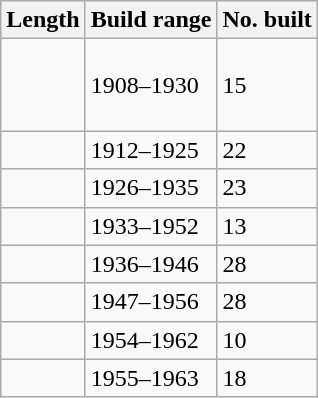<table class="wikitable">
<tr>
<th>Length</th>
<th>Build range</th>
<th>No. built</th>
</tr>
<tr>
<td><br><br><br></td>
<td>1908–1930</td>
<td>15</td>
</tr>
<tr>
<td></td>
<td>1912–1925</td>
<td>22</td>
</tr>
<tr>
<td></td>
<td>1926–1935</td>
<td>23</td>
</tr>
<tr>
<td></td>
<td>1933–1952</td>
<td>13</td>
</tr>
<tr>
<td></td>
<td>1936–1946</td>
<td>28</td>
</tr>
<tr>
<td></td>
<td>1947–1956</td>
<td>28</td>
</tr>
<tr>
<td></td>
<td>1954–1962</td>
<td>10</td>
</tr>
<tr>
<td></td>
<td>1955–1963</td>
<td>18</td>
</tr>
</table>
